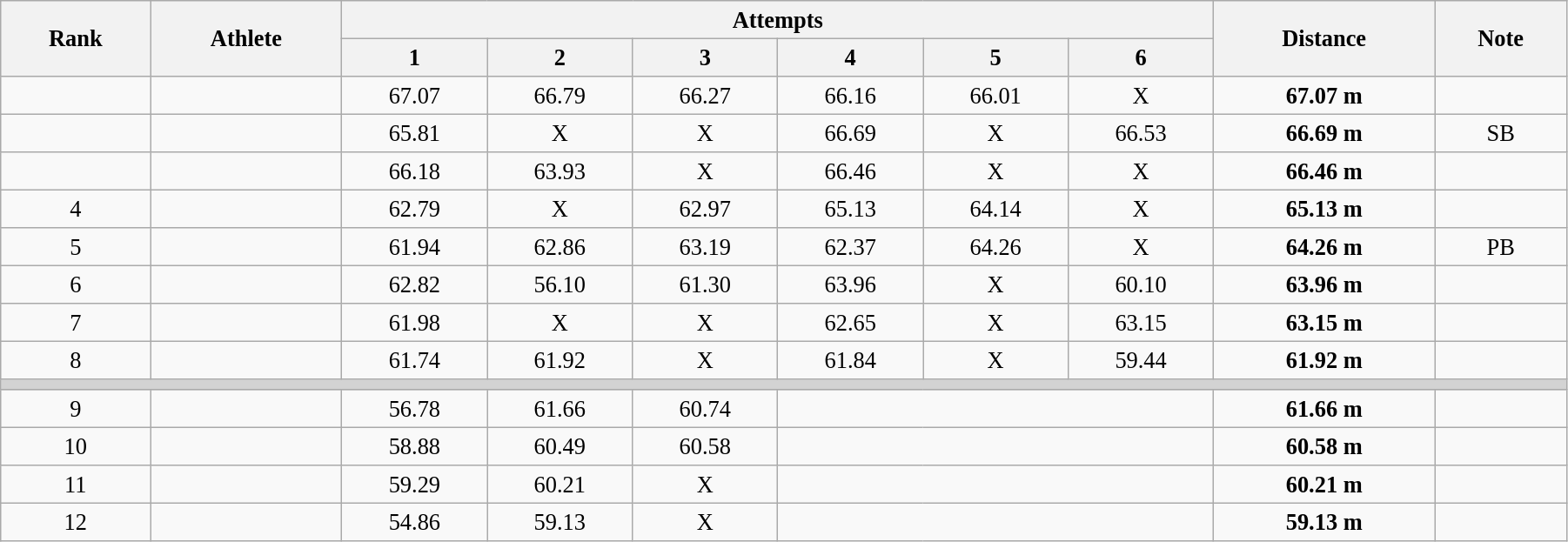<table class="wikitable" style=" text-align:center; font-size:110%;" width="95%">
<tr>
<th rowspan="2">Rank</th>
<th rowspan="2">Athlete</th>
<th colspan="6">Attempts</th>
<th rowspan="2">Distance</th>
<th rowspan="2">Note</th>
</tr>
<tr>
<th>1</th>
<th>2</th>
<th>3</th>
<th>4</th>
<th>5</th>
<th>6</th>
</tr>
<tr>
<td></td>
<td align=left></td>
<td>67.07</td>
<td>66.79</td>
<td>66.27</td>
<td>66.16</td>
<td>66.01</td>
<td>X</td>
<td><strong>67.07 m </strong></td>
<td></td>
</tr>
<tr>
<td></td>
<td align=left></td>
<td>65.81</td>
<td>X</td>
<td>X</td>
<td>66.69</td>
<td>X</td>
<td>66.53</td>
<td><strong>66.69 m </strong></td>
<td>SB</td>
</tr>
<tr>
<td></td>
<td align=left></td>
<td>66.18</td>
<td>63.93</td>
<td>X</td>
<td>66.46</td>
<td>X</td>
<td>X</td>
<td><strong>66.46 m </strong></td>
<td></td>
</tr>
<tr>
<td>4</td>
<td align=left></td>
<td>62.79</td>
<td>X</td>
<td>62.97</td>
<td>65.13</td>
<td>64.14</td>
<td>X</td>
<td><strong>65.13 m </strong></td>
<td></td>
</tr>
<tr>
<td>5</td>
<td align=left></td>
<td>61.94</td>
<td>62.86</td>
<td>63.19</td>
<td>62.37</td>
<td>64.26</td>
<td>X</td>
<td><strong>64.26 m </strong></td>
<td>PB</td>
</tr>
<tr>
<td>6</td>
<td align=left></td>
<td>62.82</td>
<td>56.10</td>
<td>61.30</td>
<td>63.96</td>
<td>X</td>
<td>60.10</td>
<td><strong>63.96 m </strong></td>
<td></td>
</tr>
<tr>
<td>7</td>
<td align=left></td>
<td>61.98</td>
<td>X</td>
<td>X</td>
<td>62.65</td>
<td>X</td>
<td>63.15</td>
<td><strong>63.15 m </strong></td>
<td></td>
</tr>
<tr>
<td>8</td>
<td align=left></td>
<td>61.74</td>
<td>61.92</td>
<td>X</td>
<td>61.84</td>
<td>X</td>
<td>59.44</td>
<td><strong>61.92 m </strong></td>
<td></td>
</tr>
<tr>
<td colspan=10 bgcolor=lightgray></td>
</tr>
<tr>
<td>9</td>
<td align=left></td>
<td>56.78</td>
<td>61.66</td>
<td>60.74</td>
<td colspan=3></td>
<td><strong>61.66 m </strong></td>
<td></td>
</tr>
<tr>
<td>10</td>
<td align=left></td>
<td>58.88</td>
<td>60.49</td>
<td>60.58</td>
<td colspan=3></td>
<td><strong>60.58 m </strong></td>
<td></td>
</tr>
<tr>
<td>11</td>
<td align=left></td>
<td>59.29</td>
<td>60.21</td>
<td>X</td>
<td colspan=3></td>
<td><strong>60.21 m </strong></td>
<td></td>
</tr>
<tr>
<td>12</td>
<td align=left></td>
<td>54.86</td>
<td>59.13</td>
<td>X</td>
<td colspan=3></td>
<td><strong>59.13 m </strong></td>
<td></td>
</tr>
</table>
